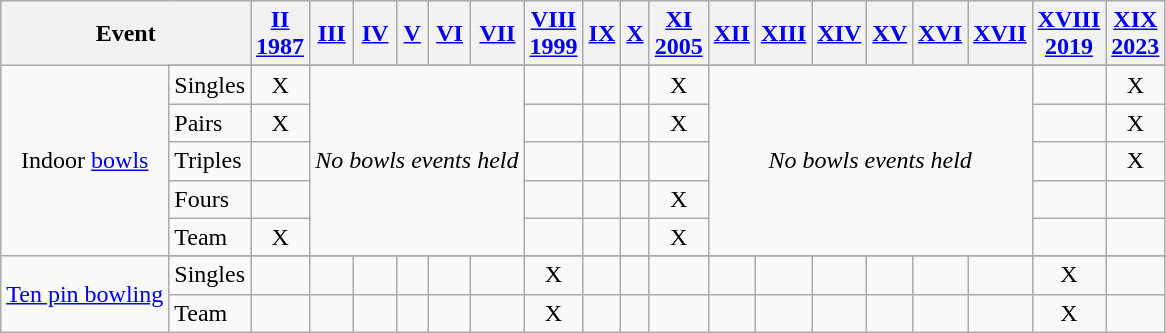<table class="wikitable" style="text-align:center">
<tr>
<th colspan=2>Event</th>
<th><a href='#'>II<br> 1987</a></th>
<th><a href='#'>III</a></th>
<th><a href='#'>IV</a></th>
<th><a href='#'>V</a></th>
<th><a href='#'>VI</a></th>
<th><a href='#'>VII</a></th>
<th><a href='#'>VIII<br>1999</a></th>
<th><a href='#'>IX</a></th>
<th><a href='#'>X</a></th>
<th><a href='#'>XI<br>2005</a></th>
<th><a href='#'>XII</a></th>
<th><a href='#'>XIII</a></th>
<th><a href='#'>XIV</a></th>
<th><a href='#'>XV</a></th>
<th><a href='#'>XVI</a></th>
<th><a href='#'>XVII</a></th>
<th><a href='#'>XVIII<br>2019</a></th>
<th><a href='#'>XIX<br>2023</a></th>
</tr>
<tr>
<td rowspan=6>Indoor <a href='#'>bowls</a></td>
</tr>
<tr>
<td align=left>Singles</td>
<td>X</td>
<td rowspan=5 colspan=5><em>No bowls events held</em></td>
<td></td>
<td></td>
<td></td>
<td>X</td>
<td rowspan=5 colspan=6><em>No bowls events held</em></td>
<td></td>
<td>X</td>
</tr>
<tr>
<td align=left>Pairs</td>
<td>X</td>
<td></td>
<td></td>
<td></td>
<td>X</td>
<td></td>
<td>X</td>
</tr>
<tr>
<td align=left>Triples</td>
<td></td>
<td></td>
<td></td>
<td></td>
<td></td>
<td></td>
<td>X</td>
</tr>
<tr>
<td align=left>Fours</td>
<td></td>
<td></td>
<td></td>
<td></td>
<td>X</td>
<td></td>
<td></td>
</tr>
<tr>
<td align=left>Team</td>
<td>X</td>
<td></td>
<td></td>
<td></td>
<td>X</td>
<td></td>
<td></td>
</tr>
<tr>
<td rowspan=3><a href='#'>Ten pin bowling</a></td>
</tr>
<tr>
<td align=left>Singles</td>
<td></td>
<td></td>
<td></td>
<td></td>
<td></td>
<td></td>
<td>X</td>
<td></td>
<td></td>
<td></td>
<td></td>
<td></td>
<td></td>
<td></td>
<td></td>
<td></td>
<td>X</td>
<td></td>
</tr>
<tr>
<td align=left>Team</td>
<td></td>
<td></td>
<td></td>
<td></td>
<td></td>
<td></td>
<td>X</td>
<td></td>
<td></td>
<td></td>
<td></td>
<td></td>
<td></td>
<td></td>
<td></td>
<td></td>
<td>X</td>
<td></td>
</tr>
</table>
